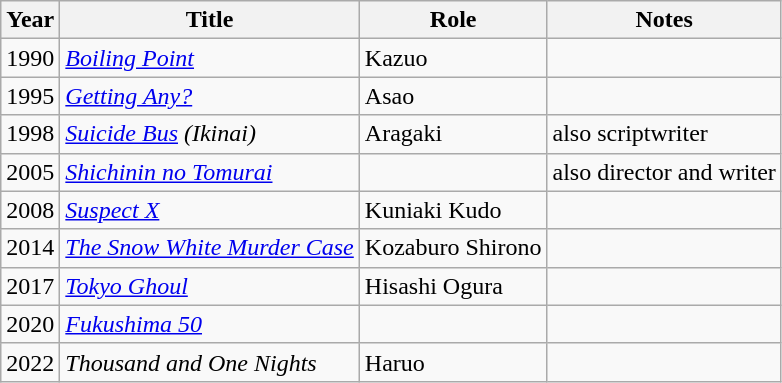<table class="wikitable sortable">
<tr>
<th>Year</th>
<th>Title</th>
<th>Role</th>
<th class="unsortable">Notes</th>
</tr>
<tr>
<td>1990</td>
<td><em><a href='#'>Boiling Point</a></em></td>
<td>Kazuo</td>
<td></td>
</tr>
<tr>
<td>1995</td>
<td><em><a href='#'>Getting Any?</a></em></td>
<td>Asao</td>
<td></td>
</tr>
<tr>
<td>1998</td>
<td><em><a href='#'>Suicide Bus</a> (Ikinai)</em></td>
<td>Aragaki</td>
<td>also scriptwriter</td>
</tr>
<tr>
<td>2005</td>
<td><em><a href='#'>Shichinin no Tomurai</a></em></td>
<td></td>
<td>also director and writer</td>
</tr>
<tr>
<td>2008</td>
<td><em><a href='#'>Suspect X</a></em></td>
<td>Kuniaki Kudo</td>
<td></td>
</tr>
<tr>
<td>2014</td>
<td><em><a href='#'>The Snow White Murder Case</a></em></td>
<td>Kozaburo Shirono</td>
<td></td>
</tr>
<tr>
<td>2017</td>
<td><em><a href='#'>Tokyo Ghoul</a></em></td>
<td>Hisashi Ogura</td>
<td></td>
</tr>
<tr>
<td>2020</td>
<td><em><a href='#'>Fukushima 50</a></em></td>
<td></td>
<td></td>
</tr>
<tr>
<td>2022</td>
<td><em>Thousand and One Nights</em></td>
<td>Haruo</td>
<td></td>
</tr>
</table>
